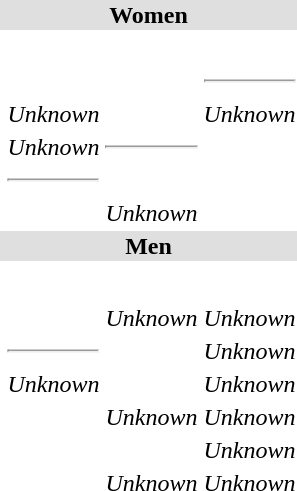<table>
<tr style="background:#dfdfdf;">
<td colspan="4" style="text-align:center;"><strong>Women</strong></td>
</tr>
<tr>
<th scope=row style="text-align:left"></th>
<td> <br></td>
<td> <br></td>
<td> <br></td>
</tr>
<tr>
<th scope=row style="text-align:left"></th>
<td></td>
<td></td>
<td><hr></td>
</tr>
<tr>
<th scope=row style="text-align:left"></th>
<td><em>Unknown</em></td>
<td></td>
<td><em>Unknown</em></td>
</tr>
<tr>
<th scope=row style="text-align:left"></th>
<td><em>Unknown</em></td>
<td><hr></td>
<td></td>
</tr>
<tr>
<th scope=row style="text-align:left"></th>
<td><hr></td>
<td></td>
<td></td>
</tr>
<tr>
<th scope=row style="text-align:left"></th>
<td></td>
<td><em>Unknown</em></td>
<td></td>
</tr>
<tr style="background:#dfdfdf;">
<td colspan="4" style="text-align:center;"><strong>Men</strong></td>
</tr>
<tr>
<th scope=row style="text-align:left"></th>
<td> <br></td>
<td> <br></td>
<td> <br></td>
</tr>
<tr>
<th scope=row style="text-align:left"></th>
<td></td>
<td></td>
<td></td>
</tr>
<tr>
<th scope=row style="text-align:left"></th>
<td></td>
<td><em>Unknown</em></td>
<td><em>Unknown</em></td>
</tr>
<tr>
<th scope=row style="text-align:left"></th>
<td><hr></td>
<td></td>
<td><em>Unknown</em></td>
</tr>
<tr>
<th scope=row style="text-align:left"></th>
<td><em>Unknown</em></td>
<td></td>
<td><em>Unknown</em></td>
</tr>
<tr>
<th scope=row style="text-align:left"></th>
<td></td>
<td><em>Unknown</em></td>
<td><em>Unknown</em></td>
</tr>
<tr>
<th scope=row style="text-align:left"></th>
<td></td>
<td></td>
<td><em>Unknown</em></td>
</tr>
<tr>
<th scope=row style="text-align:left"></th>
<td></td>
<td><em>Unknown</em></td>
<td><em>Unknown</em></td>
</tr>
</table>
